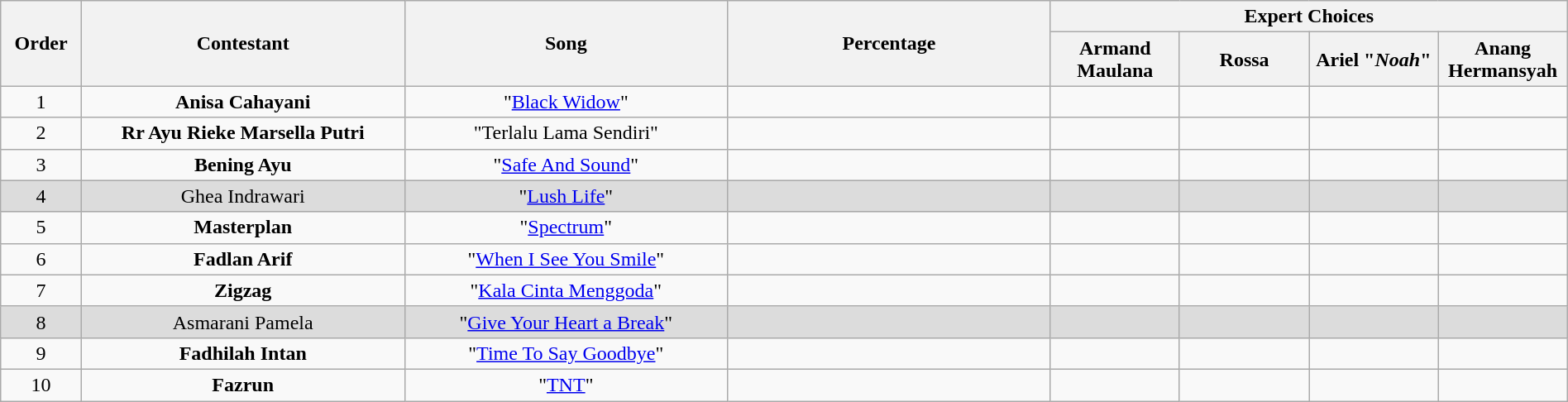<table class="wikitable" style="text-align:center; width:100%;">
<tr>
<th scope="col" rowspan="2" style="width:05%;">Order</th>
<th scope="col" rowspan="2" style="width:20%;">Contestant</th>
<th scope="col" rowspan="2" style="width:20%;">Song</th>
<th scope="col" rowspan="2" style="width:20%;">Percentage</th>
<th scope="col" colspan="4" style="width:32%;">Expert Choices</th>
</tr>
<tr>
<th style="width:08%;">Armand Maulana</th>
<th style="width:08%;">Rossa</th>
<th style="width:08%;">Ariel "<em>Noah</em>"</th>
<th style="width:08%;">Anang Hermansyah</th>
</tr>
<tr>
<td>1</td>
<td><strong>Anisa Cahayani</strong></td>
<td>"<a href='#'>Black Widow</a>"</td>
<td></td>
<td></td>
<td></td>
<td></td>
<td></td>
</tr>
<tr>
<td>2</td>
<td><strong>Rr Ayu Rieke Marsella Putri</strong></td>
<td>"Terlalu Lama Sendiri"</td>
<td></td>
<td></td>
<td></td>
<td></td>
<td></td>
</tr>
<tr>
<td>3</td>
<td><strong>Bening Ayu</strong></td>
<td>"<a href='#'>Safe And Sound</a>"</td>
<td></td>
<td></td>
<td></td>
<td></td>
<td></td>
</tr>
<tr style="background:#DCDCDC;">
<td>4</td>
<td>Ghea Indrawari</td>
<td>"<a href='#'>Lush Life</a>"</td>
<td></td>
<td></td>
<td></td>
<td></td>
<td></td>
</tr>
<tr>
<td>5</td>
<td><strong>Masterplan</strong></td>
<td>"<a href='#'>Spectrum</a>"</td>
<td></td>
<td></td>
<td></td>
<td></td>
<td></td>
</tr>
<tr>
<td>6</td>
<td><strong>Fadlan Arif</strong></td>
<td>"<a href='#'>When I See You Smile</a>"</td>
<td></td>
<td></td>
<td></td>
<td></td>
<td></td>
</tr>
<tr>
<td>7</td>
<td><strong>Zigzag</strong></td>
<td>"<a href='#'>Kala Cinta Menggoda</a>"</td>
<td></td>
<td></td>
<td></td>
<td></td>
<td></td>
</tr>
<tr style="background:#DCDCDC;">
<td>8</td>
<td>Asmarani Pamela</td>
<td>"<a href='#'>Give Your Heart a Break</a>"</td>
<td></td>
<td></td>
<td></td>
<td></td>
<td></td>
</tr>
<tr>
<td>9</td>
<td><strong>Fadhilah Intan</strong></td>
<td>"<a href='#'>Time To Say Goodbye</a>"</td>
<td></td>
<td></td>
<td></td>
<td></td>
<td></td>
</tr>
<tr>
<td>10</td>
<td><strong>Fazrun</strong></td>
<td>"<a href='#'>TNT</a>"</td>
<td></td>
<td></td>
<td></td>
<td></td>
<td></td>
</tr>
</table>
